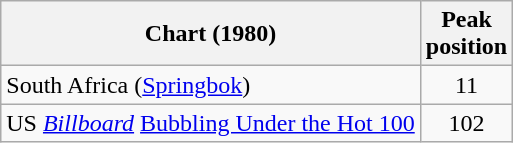<table class="wikitable">
<tr>
<th align="left">Chart (1980)</th>
<th align="center">Peak<br>position</th>
</tr>
<tr>
<td>South Africa (<a href='#'>Springbok</a>)</td>
<td align="center">11</td>
</tr>
<tr>
<td>US <em><a href='#'>Billboard</a></em> <a href='#'>Bubbling Under the Hot 100</a></td>
<td style="text-align:center;">102</td>
</tr>
</table>
